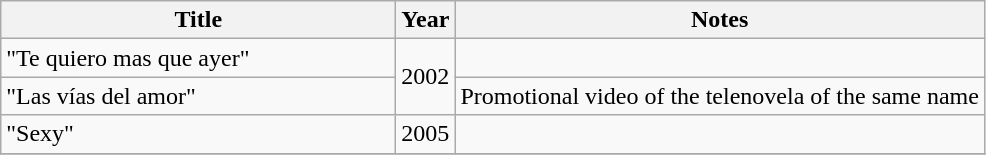<table class="wikitable">
<tr>
<th scope="col" style="width:16em;">Title</th>
<th>Year</th>
<th>Notes</th>
</tr>
<tr>
<td scope="row">"Te quiero mas que ayer"</td>
<td rowspan="2">2002</td>
<td></td>
</tr>
<tr>
<td scope="row">"Las vías del amor"</td>
<td>Promotional video of the telenovela of the same name</td>
</tr>
<tr>
<td scope="row">"Sexy"</td>
<td>2005</td>
<td></td>
</tr>
<tr>
</tr>
</table>
